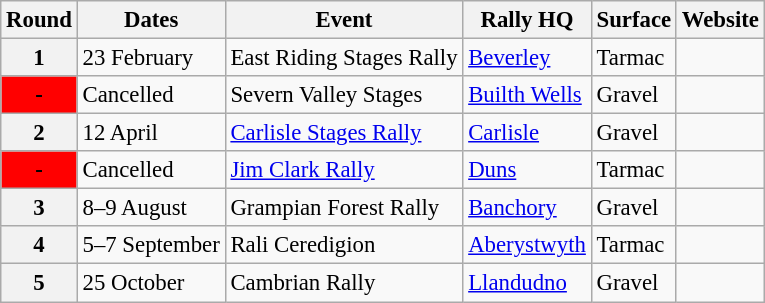<table class="wikitable" style="font-size: 95%;">
<tr>
<th>Round</th>
<th>Dates</th>
<th>Event</th>
<th>Rally HQ</th>
<th>Surface</th>
<th>Website</th>
</tr>
<tr>
<th>1</th>
<td>23 February</td>
<td> East Riding Stages Rally</td>
<td><a href='#'>Beverley</a></td>
<td>Tarmac</td>
<td></td>
</tr>
<tr>
<th style="background:#FF0000;">-</th>
<td><span>Cancelled</span></td>
<td> Severn Valley Stages</td>
<td><a href='#'>Builth Wells</a></td>
<td>Gravel</td>
<td></td>
</tr>
<tr>
<th>2</th>
<td>12 April</td>
<td> <a href='#'>Carlisle Stages Rally</a></td>
<td><a href='#'>Carlisle</a></td>
<td>Gravel</td>
<td></td>
</tr>
<tr>
<th style="background:#FF0000;">-</th>
<td><span>Cancelled</span></td>
<td> <a href='#'>Jim Clark Rally</a></td>
<td><a href='#'>Duns</a></td>
<td>Tarmac</td>
<td></td>
</tr>
<tr>
<th>3</th>
<td>8–9 August</td>
<td> Grampian Forest Rally</td>
<td><a href='#'>Banchory</a></td>
<td>Gravel</td>
<td></td>
</tr>
<tr>
<th>4</th>
<td>5–7 September</td>
<td>  Rali Ceredigion</td>
<td><a href='#'>Aberystwyth</a></td>
<td>Tarmac</td>
<td></td>
</tr>
<tr>
<th>5</th>
<td>25 October</td>
<td> Cambrian Rally</td>
<td><a href='#'>Llandudno</a></td>
<td>Gravel</td>
<td></td>
</tr>
</table>
